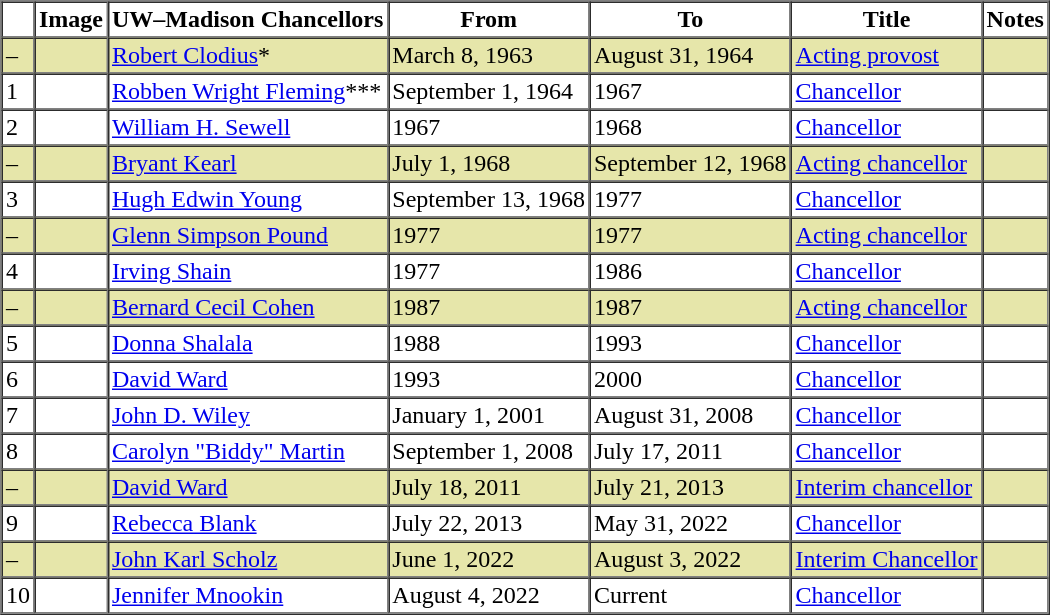<table border="1" cellspacing="0" cellpadding="2">
<tr>
<th></th>
<th>Image</th>
<th>UW–Madison Chancellors</th>
<th>From</th>
<th>To</th>
<th>Title</th>
<th>Notes</th>
</tr>
<tr bgcolor="#e6e6aa">
<td>–</td>
<td></td>
<td><a href='#'>Robert Clodius</a>*</td>
<td>March 8, 1963</td>
<td>August 31, 1964</td>
<td><a href='#'>Acting provost</a></td>
<td></td>
</tr>
<tr>
<td>1</td>
<td></td>
<td><a href='#'>Robben Wright Fleming</a>***</td>
<td>September 1, 1964</td>
<td>1967</td>
<td><a href='#'>Chancellor</a></td>
<td></td>
</tr>
<tr>
<td>2</td>
<td></td>
<td><a href='#'>William H. Sewell</a></td>
<td>1967</td>
<td>1968</td>
<td><a href='#'>Chancellor</a></td>
<td></td>
</tr>
<tr bgcolor="#e6e6aa">
<td>–</td>
<td></td>
<td><a href='#'>Bryant Kearl</a></td>
<td>July 1, 1968</td>
<td>September 12, 1968</td>
<td><a href='#'>Acting chancellor</a></td>
<td></td>
</tr>
<tr>
<td>3</td>
<td></td>
<td><a href='#'>Hugh Edwin Young</a></td>
<td>September 13, 1968</td>
<td>1977</td>
<td><a href='#'>Chancellor</a></td>
<td></td>
</tr>
<tr bgcolor="#e6e6aa">
<td>–</td>
<td></td>
<td><a href='#'>Glenn Simpson Pound</a></td>
<td>1977</td>
<td>1977</td>
<td><a href='#'>Acting chancellor</a></td>
<td></td>
</tr>
<tr>
<td>4</td>
<td></td>
<td><a href='#'>Irving Shain</a></td>
<td>1977</td>
<td>1986</td>
<td><a href='#'>Chancellor</a></td>
<td></td>
</tr>
<tr bgcolor="#e6e6aa">
<td>–</td>
<td></td>
<td><a href='#'>Bernard Cecil Cohen</a></td>
<td>1987</td>
<td>1987</td>
<td><a href='#'>Acting chancellor</a></td>
<td></td>
</tr>
<tr>
<td>5</td>
<td></td>
<td><a href='#'>Donna Shalala</a></td>
<td>1988</td>
<td>1993</td>
<td><a href='#'>Chancellor</a></td>
<td></td>
</tr>
<tr>
<td>6</td>
<td></td>
<td><a href='#'>David Ward</a></td>
<td>1993</td>
<td>2000</td>
<td><a href='#'>Chancellor</a></td>
<td></td>
</tr>
<tr>
<td>7</td>
<td></td>
<td><a href='#'>John D. Wiley</a></td>
<td>January 1, 2001</td>
<td>August 31, 2008</td>
<td><a href='#'>Chancellor</a></td>
<td></td>
</tr>
<tr>
<td>8</td>
<td></td>
<td><a href='#'>Carolyn "Biddy" Martin</a></td>
<td>September 1, 2008</td>
<td>July 17, 2011</td>
<td><a href='#'>Chancellor</a></td>
<td></td>
</tr>
<tr bgcolor="#e6e6aa">
<td>–</td>
<td></td>
<td><a href='#'>David Ward</a></td>
<td>July 18, 2011</td>
<td>July 21, 2013</td>
<td><a href='#'>Interim chancellor</a></td>
<td></td>
</tr>
<tr>
<td>9</td>
<td></td>
<td><a href='#'>Rebecca Blank</a></td>
<td>July 22, 2013</td>
<td>May 31, 2022</td>
<td><a href='#'>Chancellor</a></td>
<td></td>
</tr>
<tr bgcolor="#e6e6aa">
<td>–</td>
<td></td>
<td><a href='#'>John Karl Scholz</a></td>
<td>June 1, 2022</td>
<td>August 3, 2022</td>
<td><a href='#'>Interim Chancellor</a></td>
<td></td>
</tr>
<tr>
<td>10</td>
<td></td>
<td><a href='#'>Jennifer Mnookin</a></td>
<td>August 4, 2022</td>
<td>Current</td>
<td><a href='#'>Chancellor</a></td>
<td></td>
</tr>
</table>
